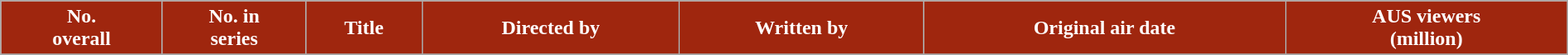<table class="wikitable plainrowheaders" style="width:100%;">
<tr>
<th style="background:#9F260E;color:white;">No. <br>overall</th>
<th style="background:#9F260E;color:white;">No. in<br>series</th>
<th style="background:#9F260E;color:white;">Title</th>
<th style="background:#9F260E;color:white;">Directed by</th>
<th style="background:#9F260E;color:white;">Written by</th>
<th style="background:#9F260E;color:white;">Original air date</th>
<th style="background:#9F260E;color:white;">AUS viewers <br>(million)</th>
</tr>
<tr>
</tr>
</table>
